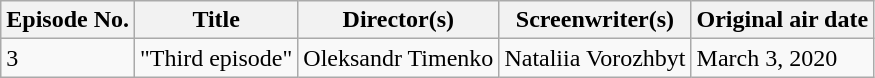<table class="wikitable">
<tr>
<th>Episode No.</th>
<th>Title</th>
<th>Director(s)</th>
<th>Screenwriter(s)</th>
<th>Original air date</th>
</tr>
<tr>
<td>3</td>
<td>"Third episode"</td>
<td>Oleksandr Timenko</td>
<td>Nataliia Vorozhbyt</td>
<td>March 3, 2020</td>
</tr>
</table>
